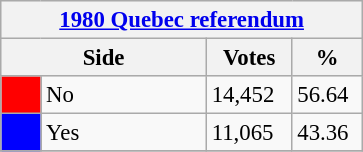<table class="wikitable" style="font-size: 95%; clear:both">
<tr style="background-color:#E9E9E9">
<th colspan=4><a href='#'>1980 Quebec referendum</a></th>
</tr>
<tr style="background-color:#E9E9E9">
<th colspan=2 style="width: 130px">Side</th>
<th style="width: 50px">Votes</th>
<th style="width: 40px">%</th>
</tr>
<tr>
<td bgcolor="red"></td>
<td>No</td>
<td>14,452</td>
<td>56.64</td>
</tr>
<tr>
<td bgcolor="blue"></td>
<td>Yes</td>
<td>11,065</td>
<td>43.36</td>
</tr>
<tr>
</tr>
</table>
